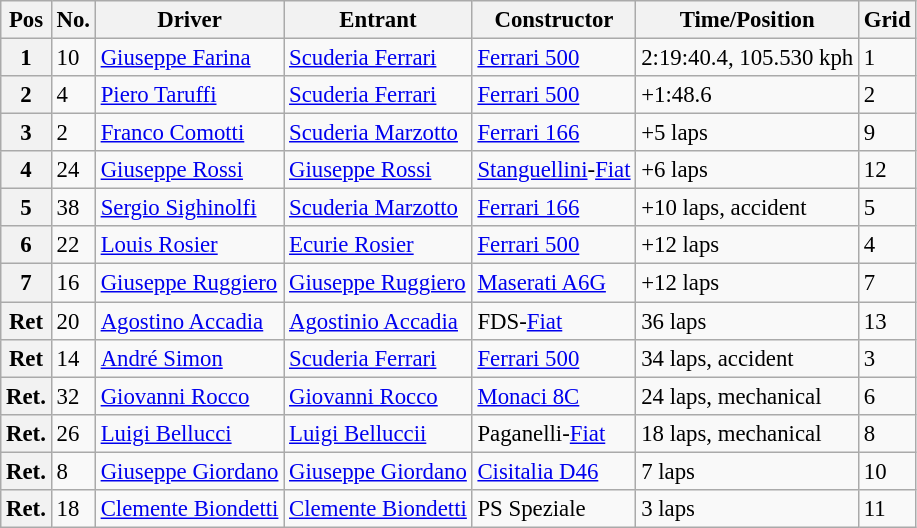<table class="wikitable" style="font-size: 95%">
<tr>
<th>Pos</th>
<th>No.</th>
<th>Driver</th>
<th>Entrant</th>
<th>Constructor</th>
<th>Time/Position</th>
<th>Grid</th>
</tr>
<tr>
<th>1</th>
<td>10</td>
<td> <a href='#'>Giuseppe Farina</a></td>
<td><a href='#'>Scuderia Ferrari</a></td>
<td><a href='#'>Ferrari 500</a></td>
<td>2:19:40.4, 105.530 kph</td>
<td>1</td>
</tr>
<tr>
<th>2</th>
<td>4</td>
<td> <a href='#'>Piero Taruffi</a></td>
<td><a href='#'>Scuderia Ferrari</a></td>
<td><a href='#'>Ferrari 500</a></td>
<td>+1:48.6</td>
<td>2</td>
</tr>
<tr>
<th>3</th>
<td>2</td>
<td> <a href='#'>Franco Comotti</a></td>
<td><a href='#'>Scuderia Marzotto</a></td>
<td><a href='#'>Ferrari 166</a></td>
<td>+5 laps</td>
<td>9</td>
</tr>
<tr>
<th>4</th>
<td>24</td>
<td> <a href='#'>Giuseppe Rossi</a></td>
<td><a href='#'>Giuseppe Rossi</a></td>
<td><a href='#'>Stanguellini</a>-<a href='#'>Fiat</a></td>
<td>+6 laps</td>
<td>12</td>
</tr>
<tr>
<th>5</th>
<td>38</td>
<td> <a href='#'>Sergio Sighinolfi</a></td>
<td><a href='#'>Scuderia Marzotto</a></td>
<td><a href='#'>Ferrari 166</a></td>
<td>+10 laps, accident</td>
<td>5</td>
</tr>
<tr>
<th>6</th>
<td>22</td>
<td> <a href='#'>Louis Rosier</a></td>
<td><a href='#'>Ecurie Rosier</a></td>
<td><a href='#'>Ferrari 500</a></td>
<td>+12 laps</td>
<td>4</td>
</tr>
<tr>
<th>7</th>
<td>16</td>
<td> <a href='#'>Giuseppe Ruggiero</a></td>
<td><a href='#'>Giuseppe Ruggiero</a></td>
<td><a href='#'>Maserati A6G</a></td>
<td>+12 laps</td>
<td>7</td>
</tr>
<tr>
<th>Ret</th>
<td>20</td>
<td> <a href='#'>Agostino Accadia</a></td>
<td><a href='#'>Agostinio Accadia</a></td>
<td>FDS-<a href='#'>Fiat</a></td>
<td>36 laps</td>
<td>13</td>
</tr>
<tr>
<th>Ret</th>
<td>14</td>
<td> <a href='#'>André Simon</a></td>
<td><a href='#'>Scuderia Ferrari</a></td>
<td><a href='#'>Ferrari 500</a></td>
<td>34 laps, accident</td>
<td>3</td>
</tr>
<tr>
<th>Ret.</th>
<td>32</td>
<td> <a href='#'>Giovanni Rocco</a></td>
<td><a href='#'>Giovanni Rocco</a></td>
<td><a href='#'>Monaci 8C</a></td>
<td>24 laps, mechanical</td>
<td>6</td>
</tr>
<tr>
<th>Ret.</th>
<td>26</td>
<td> <a href='#'>Luigi Bellucci</a></td>
<td><a href='#'>Luigi Belluccii</a></td>
<td>Paganelli-<a href='#'>Fiat</a></td>
<td>18 laps, mechanical</td>
<td>8</td>
</tr>
<tr>
<th>Ret.</th>
<td>8</td>
<td> <a href='#'>Giuseppe Giordano</a></td>
<td><a href='#'>Giuseppe Giordano</a></td>
<td><a href='#'>Cisitalia D46</a></td>
<td>7 laps</td>
<td>10</td>
</tr>
<tr>
<th>Ret.</th>
<td>18</td>
<td> <a href='#'>Clemente Biondetti</a></td>
<td><a href='#'>Clemente Biondetti</a></td>
<td>PS Speziale</td>
<td>3 laps</td>
<td>11</td>
</tr>
</table>
